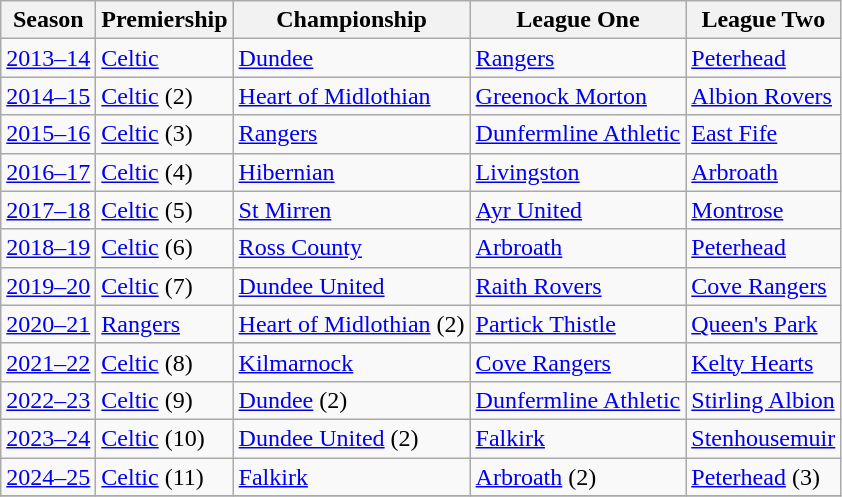<table class="wikitable">
<tr>
<th>Season</th>
<th>Premiership</th>
<th>Championship</th>
<th>League One</th>
<th>League Two</th>
</tr>
<tr>
<td><a href='#'>2013–14</a></td>
<td><a href='#'>Celtic</a></td>
<td><a href='#'>Dundee</a></td>
<td><a href='#'>Rangers</a></td>
<td><a href='#'>Peterhead</a></td>
</tr>
<tr>
<td><a href='#'>2014–15</a></td>
<td><a href='#'>Celtic</a> (2)</td>
<td><a href='#'>Heart of Midlothian</a></td>
<td><a href='#'>Greenock Morton</a></td>
<td><a href='#'>Albion Rovers</a></td>
</tr>
<tr>
<td><a href='#'>2015–16</a></td>
<td><a href='#'>Celtic</a> (3)</td>
<td><a href='#'>Rangers</a></td>
<td><a href='#'>Dunfermline Athletic</a></td>
<td><a href='#'>East Fife</a></td>
</tr>
<tr>
<td><a href='#'>2016–17</a></td>
<td><a href='#'>Celtic</a> (4)</td>
<td><a href='#'>Hibernian</a></td>
<td><a href='#'>Livingston</a></td>
<td><a href='#'>Arbroath</a></td>
</tr>
<tr>
<td><a href='#'>2017–18</a></td>
<td><a href='#'>Celtic</a> (5)</td>
<td><a href='#'>St Mirren</a></td>
<td><a href='#'>Ayr United</a></td>
<td><a href='#'>Montrose</a></td>
</tr>
<tr>
<td><a href='#'>2018–19</a></td>
<td><a href='#'>Celtic</a> (6)</td>
<td><a href='#'>Ross County</a></td>
<td><a href='#'>Arbroath</a></td>
<td><a href='#'>Peterhead</a></td>
</tr>
<tr>
<td><a href='#'>2019–20</a></td>
<td><a href='#'>Celtic</a> (7)</td>
<td><a href='#'>Dundee United</a></td>
<td><a href='#'>Raith Rovers</a></td>
<td><a href='#'>Cove Rangers</a></td>
</tr>
<tr>
<td><a href='#'>2020–21</a></td>
<td><a href='#'>Rangers</a></td>
<td><a href='#'>Heart of Midlothian</a> (2)</td>
<td><a href='#'>Partick Thistle</a></td>
<td><a href='#'>Queen's Park</a></td>
</tr>
<tr>
<td><a href='#'>2021–22</a></td>
<td><a href='#'>Celtic</a> (8)</td>
<td><a href='#'>Kilmarnock</a></td>
<td><a href='#'>Cove Rangers</a></td>
<td><a href='#'>Kelty Hearts</a></td>
</tr>
<tr>
<td><a href='#'>2022–23</a></td>
<td><a href='#'>Celtic</a> (9)</td>
<td><a href='#'>Dundee</a> (2)</td>
<td><a href='#'>Dunfermline Athletic</a></td>
<td><a href='#'>Stirling Albion</a></td>
</tr>
<tr>
<td><a href='#'>2023–24</a></td>
<td><a href='#'>Celtic</a> (10)</td>
<td><a href='#'>Dundee United</a> (2)</td>
<td><a href='#'>Falkirk</a></td>
<td><a href='#'>Stenhousemuir</a></td>
</tr>
<tr>
<td><a href='#'>2024–25</a></td>
<td><a href='#'>Celtic</a> (11)</td>
<td><a href='#'>Falkirk</a></td>
<td><a href='#'>Arbroath</a> (2)</td>
<td><a href='#'>Peterhead</a> (3)</td>
</tr>
<tr>
</tr>
</table>
